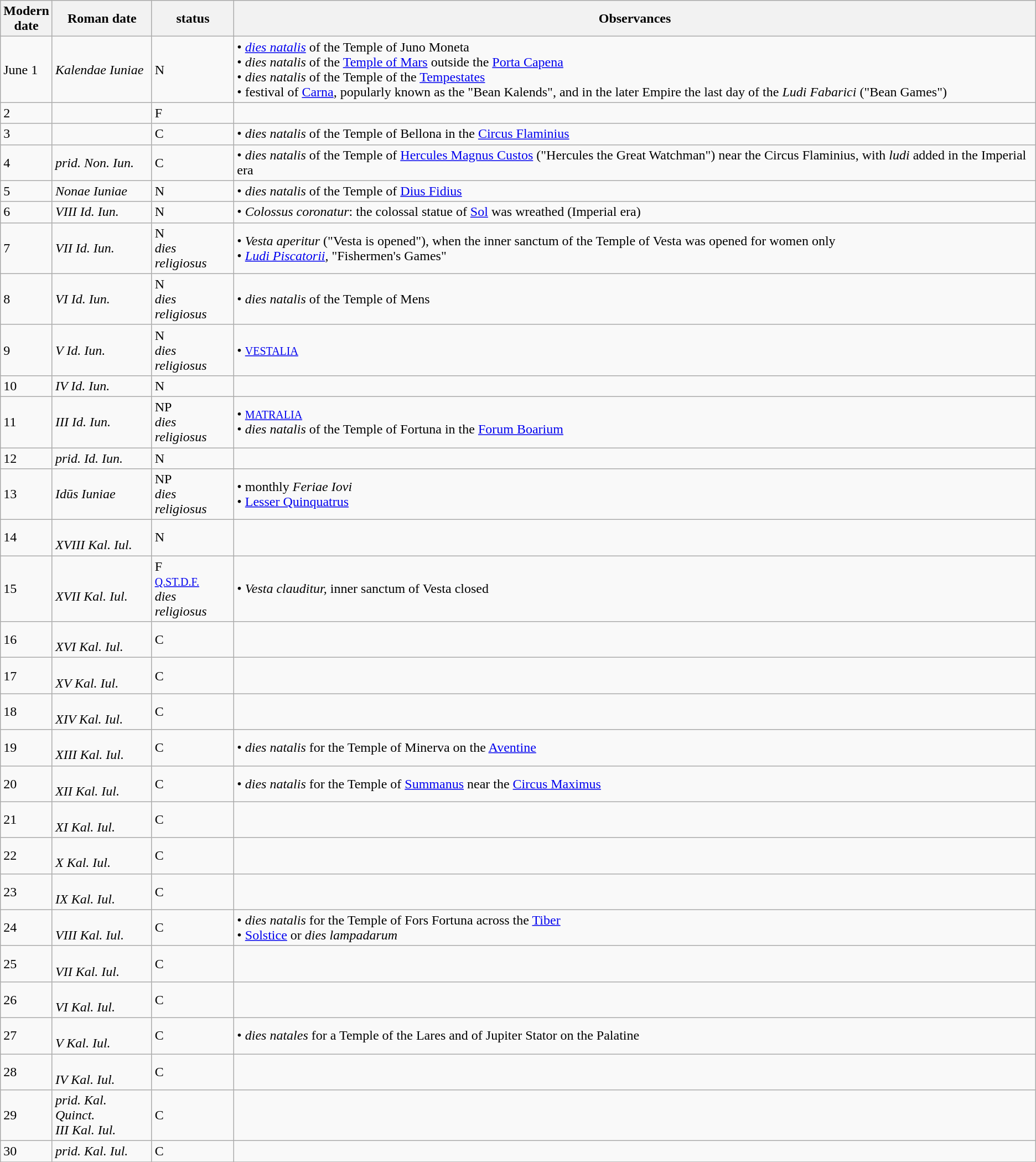<table class="wikitable">
<tr>
<th>Modern<br>date</th>
<th>Roman date</th>
<th>status</th>
<th>Observances</th>
</tr>
<tr>
<td>June 1</td>
<td><em>Kalendae Iuniae</em></td>
<td>N</td>
<td>• <em><a href='#'>dies natalis</a></em> of the Temple of Juno Moneta<br>• <em>dies natalis</em> of the <a href='#'>Temple of Mars</a> outside the <a href='#'>Porta Capena</a><br>• <em>dies natalis</em> of the Temple of the <a href='#'>Tempestates</a><br>• festival of <a href='#'>Carna</a>, popularly known as the "Bean Kalends", and in the later Empire the last day of the <em>Ludi Fabarici</em> ("Bean Games")</td>
</tr>
<tr>
<td>2</td>
<td></td>
<td>F</td>
<td></td>
</tr>
<tr>
<td>3</td>
<td></td>
<td>C</td>
<td>• <em>dies natalis</em> of the Temple of Bellona in the <a href='#'>Circus Flaminius</a></td>
</tr>
<tr>
<td>4</td>
<td><em>prid. Non. Iun.</em></td>
<td>C</td>
<td>• <em>dies natalis</em> of the Temple of <a href='#'>Hercules Magnus Custos</a> ("Hercules the Great Watchman") near the Circus Flaminius, with <em>ludi</em> added in the Imperial era</td>
</tr>
<tr>
<td>5</td>
<td><em>Nonae Iuniae</em></td>
<td>N</td>
<td>• <em>dies natalis</em> of the Temple of <a href='#'>Dius Fidius</a></td>
</tr>
<tr>
<td>6</td>
<td><em>VIII Id. Iun.</em></td>
<td>N</td>
<td>• <em>Colossus coronatur</em>: the colossal statue of <a href='#'>Sol</a> was wreathed (Imperial era)</td>
</tr>
<tr>
<td>7</td>
<td><em>VII Id. Iun.</em></td>
<td>N<br><em>dies religiosus</em></td>
<td>• <em>Vesta aperitur</em> ("Vesta is opened"), when the inner sanctum of the Temple of Vesta was opened for women only<br>• <em><a href='#'>Ludi Piscatorii</a></em>, "Fishermen's Games"</td>
</tr>
<tr>
<td>8</td>
<td><em>VI Id. Iun.</em></td>
<td>N<br><em>dies religiosus</em></td>
<td>• <em>dies natalis</em> of the Temple of Mens</td>
</tr>
<tr>
<td>9</td>
<td><em>V Id. Iun.</em></td>
<td>N<br><em>dies religiosus</em></td>
<td>• <small><a href='#'>VESTALIA</a></small></td>
</tr>
<tr>
<td>10</td>
<td><em>IV Id. Iun.</em></td>
<td>N</td>
<td></td>
</tr>
<tr>
<td>11</td>
<td><em>III Id. Iun.</em></td>
<td>NP<br><em>dies religiosus</em></td>
<td>• <small><a href='#'>MATRALIA</a></small><br>• <em>dies natalis</em> of the Temple of Fortuna in the <a href='#'>Forum Boarium</a></td>
</tr>
<tr>
<td>12</td>
<td><em>prid. Id. Iun.</em></td>
<td>N</td>
<td></td>
</tr>
<tr>
<td>13</td>
<td><em>Idūs Iuniae</em></td>
<td>NP<br><em>dies religiosus</em></td>
<td>• monthly <em>Feriae Iovi</em><br>• <a href='#'>Lesser Quinquatrus</a></td>
</tr>
<tr>
<td>14</td>
<td><br><em>XVIII Kal. Iul.</em></td>
<td>N</td>
<td></td>
</tr>
<tr>
<td>15</td>
<td><br><em>XVII Kal. Iul.</em></td>
<td>F<br><small><a href='#'>Q.ST.D.F.</a></small><br><em>dies religiosus</em></td>
<td>• <em>Vesta clauditur,</em> inner sanctum of Vesta closed</td>
</tr>
<tr>
<td>16</td>
<td><br><em>XVI Kal. Iul.</em></td>
<td>C</td>
<td></td>
</tr>
<tr>
<td>17</td>
<td><br><em>XV Kal. Iul.</em></td>
<td>C</td>
<td></td>
</tr>
<tr>
<td>18</td>
<td><br><em>XIV Kal. Iul.</em></td>
<td>C</td>
<td></td>
</tr>
<tr>
<td>19</td>
<td><br><em>XIII Kal. Iul.</em></td>
<td>C</td>
<td>• <em>dies natalis</em> for the Temple of Minerva on the <a href='#'>Aventine</a></td>
</tr>
<tr>
<td>20</td>
<td><br><em>XII Kal. Iul.</em></td>
<td>C</td>
<td>• <em>dies natalis</em> for the Temple of <a href='#'>Summanus</a> near the <a href='#'>Circus Maximus</a></td>
</tr>
<tr>
<td>21</td>
<td><br><em>XI Kal. Iul.</em></td>
<td>C</td>
<td></td>
</tr>
<tr>
<td>22</td>
<td><br><em>X Kal. Iul.</em></td>
<td>C</td>
<td></td>
</tr>
<tr>
<td>23</td>
<td><br><em>IX Kal. Iul.</em></td>
<td>C</td>
<td></td>
</tr>
<tr>
<td>24</td>
<td><br><em>VIII Kal. Iul.</em></td>
<td>C</td>
<td>• <em>dies natalis</em> for the Temple of Fors Fortuna across the <a href='#'>Tiber</a><br>• <a href='#'>Solstice</a> or <em>dies lampadarum</em></td>
</tr>
<tr>
<td>25</td>
<td><br><em>VII Kal. Iul.</em></td>
<td>C</td>
<td></td>
</tr>
<tr>
<td>26</td>
<td><br><em>VI Kal. Iul.</em></td>
<td>C</td>
<td></td>
</tr>
<tr>
<td>27</td>
<td><br><em>V Kal. Iul.</em></td>
<td>C</td>
<td>• <em>dies natales</em> for a Temple of the Lares and of Jupiter Stator on the Palatine</td>
</tr>
<tr>
<td>28</td>
<td><br><em>IV Kal. Iul.</em></td>
<td>C</td>
<td></td>
</tr>
<tr>
<td>29</td>
<td><em>prid. Kal. Quinct.</em><br><em>III Kal. Iul.</em></td>
<td>C</td>
<td></td>
</tr>
<tr>
<td>30</td>
<td><em>prid. Kal. Iul.</em></td>
<td>C</td>
<td></td>
</tr>
<tr>
</tr>
</table>
